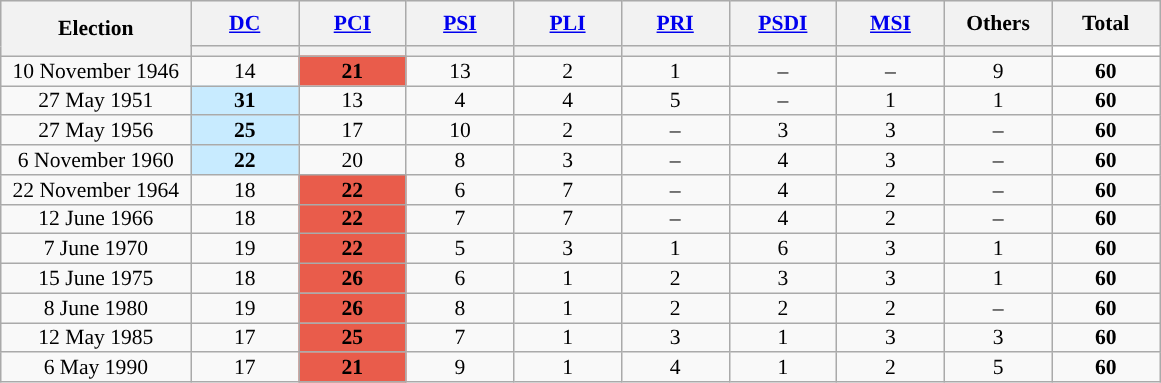<table class="wikitable" style="text-align:center;font-size:90%;line-height:13px">
<tr style="height:30px; background-color:#E9E9E9">
<th style="width:120px;" rowspan="2">Election</th>
<th style="width:65px;"><a href='#'>DC</a></th>
<th style="width:65px;"><a href='#'>PCI</a></th>
<th style="width:65px;"><a href='#'>PSI</a></th>
<th style="width:65px;"><a href='#'>PLI</a></th>
<th style="width:65px;"><a href='#'>PRI</a></th>
<th style="width:65px;"><a href='#'>PSDI</a></th>
<th style="width:65px;"><a href='#'>MSI</a></th>
<th style="width:65px;">Others</th>
<th style="width:65px;">Total</th>
</tr>
<tr>
<th style="background:"></th>
<th style="background:"></th>
<th style="background:"></th>
<th style="background:"></th>
<th style="background:"></th>
<th style="background:"></th>
<th style="background:"></th>
<th style="background:"></th>
<th style="background:white;"></th>
</tr>
<tr>
<td>10 November 1946</td>
<td>14</td>
<td style="background:#E95C4B"><strong>21</strong></td>
<td>13</td>
<td>2</td>
<td>1</td>
<td>–</td>
<td>–</td>
<td>9</td>
<td><strong>60</strong></td>
</tr>
<tr>
<td>27 May 1951</td>
<td style="background:#C8EBFF"><strong>31</strong></td>
<td>13</td>
<td>4</td>
<td>4</td>
<td>5</td>
<td>–</td>
<td>1</td>
<td>1</td>
<td><strong>60</strong></td>
</tr>
<tr>
<td>27 May 1956</td>
<td style="background:#C8EBFF"><strong>25</strong></td>
<td>17</td>
<td>10</td>
<td>2</td>
<td>–</td>
<td>3</td>
<td>3</td>
<td>–</td>
<td><strong>60</strong></td>
</tr>
<tr>
<td>6 November 1960</td>
<td style="background:#C8EBFF"><strong>22</strong></td>
<td>20</td>
<td>8</td>
<td>3</td>
<td>–</td>
<td>4</td>
<td>3</td>
<td>–</td>
<td><strong>60</strong></td>
</tr>
<tr>
<td>22 November 1964</td>
<td>18</td>
<td style="background:#E95C4B"><strong>22</strong></td>
<td>6</td>
<td>7</td>
<td>–</td>
<td>4</td>
<td>2</td>
<td>–</td>
<td><strong>60</strong></td>
</tr>
<tr>
<td>12 June 1966</td>
<td>18</td>
<td style="background:#E95C4B"><strong>22</strong></td>
<td>7</td>
<td>7</td>
<td>–</td>
<td>4</td>
<td>2</td>
<td>–</td>
<td><strong>60</strong></td>
</tr>
<tr>
<td>7 June 1970</td>
<td>19</td>
<td style="background:#E95C4B"><strong>22</strong></td>
<td>5</td>
<td>3</td>
<td>1</td>
<td>6</td>
<td>3</td>
<td>1</td>
<td><strong>60</strong></td>
</tr>
<tr>
<td>15 June 1975</td>
<td>18</td>
<td style="background:#E95C4B"><strong>26</strong></td>
<td>6</td>
<td>1</td>
<td>2</td>
<td>3</td>
<td>3</td>
<td>1</td>
<td><strong>60</strong></td>
</tr>
<tr>
<td>8 June 1980</td>
<td>19</td>
<td style="background:#E95C4B"><strong>26</strong></td>
<td>8</td>
<td>1</td>
<td>2</td>
<td>2</td>
<td>2</td>
<td>–</td>
<td><strong>60</strong></td>
</tr>
<tr>
<td>12 May 1985</td>
<td>17</td>
<td style="background:#E95C4B"><strong>25</strong></td>
<td>7</td>
<td>1</td>
<td>3</td>
<td>1</td>
<td>3</td>
<td>3</td>
<td><strong>60</strong></td>
</tr>
<tr>
<td>6 May 1990</td>
<td>17</td>
<td style="background:#E95C4B"><strong>21</strong></td>
<td>9</td>
<td>1</td>
<td>4</td>
<td>1</td>
<td>2</td>
<td>5</td>
<td><strong>60</strong></td>
</tr>
</table>
